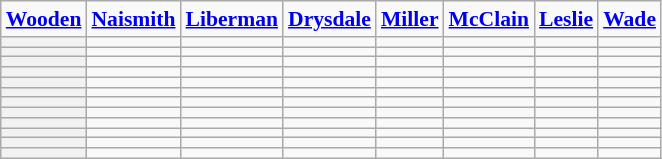<table class="wikitable" style="white-space:nowrap; font-size:90%;">
<tr>
<td><strong><a href='#'>Wooden</a></strong></td>
<td><strong><a href='#'>Naismith</a></strong></td>
<td><strong><a href='#'>Liberman</a></strong></td>
<td><strong><a href='#'>Drysdale</a></strong></td>
<td><strong><a href='#'>Miller</a></strong></td>
<td><strong><a href='#'>McClain</a></strong></td>
<td><strong><a href='#'>Leslie</a></strong></td>
<td><strong><a href='#'>Wade</a></strong></td>
</tr>
<tr>
<th></th>
<td></td>
<td></td>
<td></td>
<td></td>
<td></td>
<td></td>
<td></td>
</tr>
<tr>
<th></th>
<td></td>
<td></td>
<td></td>
<td></td>
<td></td>
<td></td>
<td></td>
</tr>
<tr>
<th></th>
<td></td>
<td></td>
<td></td>
<td></td>
<td></td>
<td></td>
<td></td>
</tr>
<tr>
<th></th>
<td></td>
<td></td>
<td></td>
<td></td>
<td></td>
<td></td>
<td></td>
</tr>
<tr>
<th></th>
<td></td>
<td></td>
<td></td>
<td></td>
<td></td>
<td></td>
<td></td>
</tr>
<tr>
<th></th>
<td></td>
<td></td>
<td></td>
<td></td>
<td></td>
<td></td>
<td></td>
</tr>
<tr>
<th></th>
<td></td>
<td></td>
<td></td>
<td></td>
<td></td>
<td></td>
<td></td>
</tr>
<tr>
<th></th>
<td></td>
<td></td>
<td></td>
<td></td>
<td></td>
<td></td>
<td></td>
</tr>
<tr>
<th></th>
<td></td>
<td></td>
<td></td>
<td></td>
<td></td>
<td></td>
<td></td>
</tr>
<tr>
<th></th>
<td></td>
<td></td>
<td></td>
<td></td>
<td></td>
<td></td>
<td></td>
</tr>
<tr>
<th></th>
<td></td>
<td></td>
<td></td>
<td></td>
<td></td>
<td></td>
<td></td>
</tr>
<tr>
<th></th>
<td></td>
<td></td>
<td></td>
<td></td>
<td></td>
<td></td>
<td></td>
</tr>
</table>
